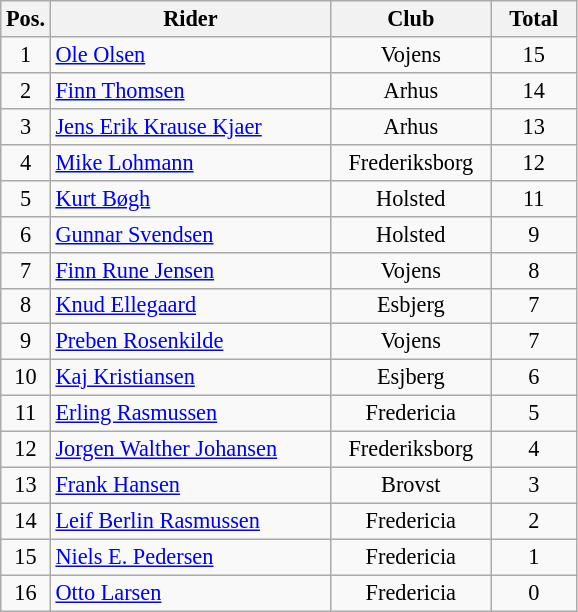<table class=wikitable style="font-size:93%;">
<tr>
<th width=25px>Pos.</th>
<th width=180px>Rider</th>
<th width=100px>Club</th>
<th width=50px>Total</th>
</tr>
<tr align=center>
<td>1</td>
<td align=left><a href='#'>Ole Olsen</a></td>
<td>Vojens</td>
<td>15</td>
</tr>
<tr align=center>
<td>2</td>
<td align=left><a href='#'>Finn Thomsen</a></td>
<td>Arhus</td>
<td>14</td>
</tr>
<tr align=center>
<td>3</td>
<td align=left><a href='#'>Jens Erik Krause Kjaer</a></td>
<td>Arhus</td>
<td>13</td>
</tr>
<tr align=center>
<td>4</td>
<td align=left><a href='#'>Mike Lohmann</a></td>
<td>Frederiksborg</td>
<td>12</td>
</tr>
<tr align=center>
<td>5</td>
<td align=left><a href='#'>Kurt Bøgh</a></td>
<td>Holsted</td>
<td>11</td>
</tr>
<tr align=center>
<td>6</td>
<td align=left><a href='#'>Gunnar Svendsen</a></td>
<td>Holsted</td>
<td>9</td>
</tr>
<tr align=center>
<td>7</td>
<td align=left><a href='#'>Finn Rune Jensen</a></td>
<td>Vojens</td>
<td>8</td>
</tr>
<tr align=center>
<td>8</td>
<td align=left><a href='#'>Knud Ellegaard</a></td>
<td>Esbjerg</td>
<td>7</td>
</tr>
<tr align=center>
<td>9</td>
<td align=left><a href='#'>Preben Rosenkilde</a></td>
<td>Vojens</td>
<td>7</td>
</tr>
<tr align=center>
<td>10</td>
<td align=left><a href='#'>Kaj Kristiansen</a></td>
<td>Esjberg</td>
<td>6</td>
</tr>
<tr align=center>
<td>11</td>
<td align=left><a href='#'>Erling Rasmussen</a></td>
<td>Fredericia</td>
<td>5</td>
</tr>
<tr align=center>
<td>12</td>
<td align=left><a href='#'>Jorgen Walther Johansen</a></td>
<td>Frederiksborg</td>
<td>4</td>
</tr>
<tr align=center>
<td>13</td>
<td align=left><a href='#'>Frank Hansen</a></td>
<td>Brovst</td>
<td>3</td>
</tr>
<tr align=center>
<td>14</td>
<td align=left><a href='#'>Leif Berlin Rasmussen</a></td>
<td>Fredericia</td>
<td>2</td>
</tr>
<tr align=center>
<td>15</td>
<td align=left><a href='#'>Niels E. Pedersen</a></td>
<td>Fredericia</td>
<td>1</td>
</tr>
<tr align=center>
<td>16</td>
<td align=left><a href='#'>Otto Larsen</a></td>
<td>Fredericia</td>
<td>0</td>
</tr>
</table>
